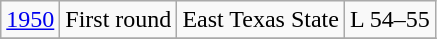<table class="wikitable">
<tr align="center">
<td><a href='#'>1950</a></td>
<td>First round</td>
<td>East Texas State</td>
<td>L 54–55</td>
</tr>
<tr>
</tr>
</table>
